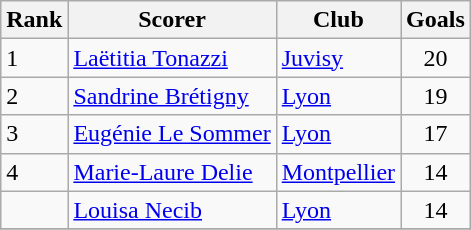<table class="wikitable">
<tr>
<th>Rank</th>
<th>Scorer</th>
<th>Club</th>
<th>Goals</th>
</tr>
<tr>
<td>1</td>
<td> <a href='#'>Laëtitia Tonazzi</a></td>
<td><a href='#'>Juvisy</a></td>
<td align="center">20</td>
</tr>
<tr>
<td>2</td>
<td> <a href='#'>Sandrine Brétigny</a></td>
<td><a href='#'>Lyon</a></td>
<td align="center">19</td>
</tr>
<tr>
<td>3</td>
<td> <a href='#'>Eugénie Le Sommer</a></td>
<td><a href='#'>Lyon</a></td>
<td align="center">17</td>
</tr>
<tr>
<td>4</td>
<td> <a href='#'>Marie-Laure Delie</a></td>
<td><a href='#'>Montpellier</a></td>
<td align="center">14</td>
</tr>
<tr>
<td></td>
<td> <a href='#'>Louisa Necib</a></td>
<td><a href='#'>Lyon</a></td>
<td align="center">14</td>
</tr>
<tr>
</tr>
</table>
